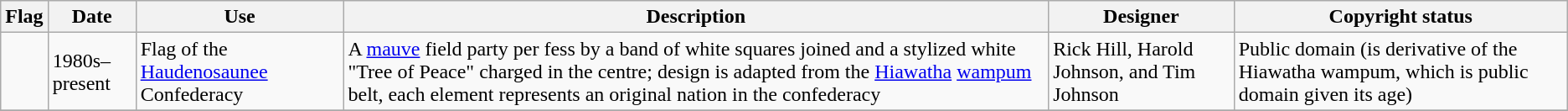<table class="wikitable">
<tr>
<th scope="col">Flag</th>
<th scope="col">Date</th>
<th scope="col">Use</th>
<th scope="col" style="width: 45%;">Description</th>
<th scope="col">Designer</th>
<th scope="col">Copyright status</th>
</tr>
<tr>
<td></td>
<td>1980s–present</td>
<td>Flag of the <a href='#'>Haudenosaunee</a> Confederacy</td>
<td>A <a href='#'>mauve</a> field party per fess by a band of white squares joined and a stylized white "Tree of Peace" charged in the centre; design is adapted from the <a href='#'>Hiawatha</a> <a href='#'>wampum</a> belt, each element represents an original nation in the confederacy</td>
<td>Rick Hill, Harold Johnson, and Tim Johnson</td>
<td>Public domain (is derivative of the Hiawatha wampum, which is public domain given its age)</td>
</tr>
<tr>
</tr>
</table>
